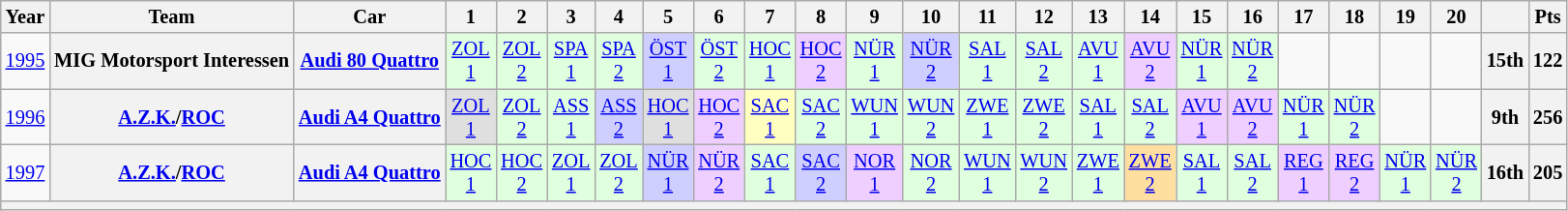<table class="wikitable" style="text-align:center; font-size:85%">
<tr>
<th>Year</th>
<th>Team</th>
<th>Car</th>
<th>1</th>
<th>2</th>
<th>3</th>
<th>4</th>
<th>5</th>
<th>6</th>
<th>7</th>
<th>8</th>
<th>9</th>
<th>10</th>
<th>11</th>
<th>12</th>
<th>13</th>
<th>14</th>
<th>15</th>
<th>16</th>
<th>17</th>
<th>18</th>
<th>19</th>
<th>20</th>
<th></th>
<th>Pts</th>
</tr>
<tr>
<td><a href='#'>1995</a></td>
<th>MIG Motorsport Interessen</th>
<th><a href='#'>Audi 80 Quattro</a></th>
<td style="background:#DFFFDF;"><a href='#'>ZOL<br>1</a><br></td>
<td style="background:#DFFFDF;"><a href='#'>ZOL<br>2</a><br></td>
<td style="background:#DFFFDF;"><a href='#'>SPA<br>1</a><br></td>
<td style="background:#DFFFDF;"><a href='#'>SPA<br>2</a><br></td>
<td style="background:#CFCFFF;"><a href='#'>ÖST<br>1</a><br></td>
<td style="background:#DFFFDF;"><a href='#'>ÖST<br>2</a><br></td>
<td style="background:#DFFFDF;"><a href='#'>HOC<br>1</a><br></td>
<td style="background:#EFCFFF;"><a href='#'>HOC<br>2</a><br></td>
<td style="background:#DFFFDF;"><a href='#'>NÜR<br>1</a><br></td>
<td style="background:#CFCFFF;"><a href='#'>NÜR<br>2</a><br></td>
<td style="background:#DFFFDF;"><a href='#'>SAL<br>1</a><br></td>
<td style="background:#DFFFDF;"><a href='#'>SAL<br>2</a><br></td>
<td style="background:#DFFFDF;"><a href='#'>AVU<br>1</a><br></td>
<td style="background:#EFCFFF;"><a href='#'>AVU<br>2</a><br></td>
<td style="background:#DFFFDF;"><a href='#'>NÜR<br>1</a><br></td>
<td style="background:#DFFFDF;"><a href='#'>NÜR<br>2</a><br></td>
<td></td>
<td></td>
<td></td>
<td></td>
<th>15th</th>
<th>122</th>
</tr>
<tr>
<td><a href='#'>1996</a></td>
<th><a href='#'>A.Z.K.</a>/<a href='#'>ROC</a></th>
<th><a href='#'>Audi A4 Quattro</a></th>
<td style="background:#DFDFDF;"><a href='#'>ZOL<br>1</a><br></td>
<td style="background:#DFFFDF;"><a href='#'>ZOL<br>2</a><br></td>
<td style="background:#DFFFDF;"><a href='#'>ASS<br>1</a><br></td>
<td style="background:#CFCFFF;"><a href='#'>ASS<br>2</a><br></td>
<td style="background:#DFDFDF;"><a href='#'>HOC<br>1</a><br></td>
<td style="background:#EFCFFF;"><a href='#'>HOC<br>2</a><br></td>
<td style="background:#FFFFBF;"><a href='#'>SAC<br>1</a><br></td>
<td style="background:#DFFFDF;"><a href='#'>SAC<br>2</a><br></td>
<td style="background:#DFFFDF;"><a href='#'>WUN<br>1</a><br></td>
<td style="background:#DFFFDF;"><a href='#'>WUN<br>2</a><br></td>
<td style="background:#DFFFDF;"><a href='#'>ZWE<br>1</a><br></td>
<td style="background:#DFFFDF;"><a href='#'>ZWE<br>2</a><br></td>
<td style="background:#DFFFDF;"><a href='#'>SAL<br>1</a><br></td>
<td style="background:#DFFFDF;"><a href='#'>SAL<br>2</a><br></td>
<td style="background:#EFCFFF;"><a href='#'>AVU<br>1</a><br></td>
<td style="background:#EFCFFF;"><a href='#'>AVU<br>2</a><br></td>
<td style="background:#DFFFDF;"><a href='#'>NÜR<br>1</a><br></td>
<td style="background:#DFFFDF;"><a href='#'>NÜR<br>2</a><br></td>
<td></td>
<td></td>
<th>9th</th>
<th>256</th>
</tr>
<tr>
<td><a href='#'>1997</a></td>
<th><a href='#'>A.Z.K.</a>/<a href='#'>ROC</a></th>
<th><a href='#'>Audi A4 Quattro</a></th>
<td style="background:#DFFFDF;"><a href='#'>HOC<br>1</a><br></td>
<td style="background:#DFFFDF;"><a href='#'>HOC<br>2</a><br></td>
<td style="background:#DFFFDF;"><a href='#'>ZOL<br>1</a><br></td>
<td style="background:#DFFFDF;"><a href='#'>ZOL<br>2</a><br></td>
<td style="background:#CFCFFF;"><a href='#'>NÜR<br>1</a><br></td>
<td style="background:#EFCFFF;"><a href='#'>NÜR<br>2</a><br></td>
<td style="background:#DFFFDF;"><a href='#'>SAC<br>1</a><br></td>
<td style="background:#CFCFFF;"><a href='#'>SAC<br>2</a><br></td>
<td style="background:#EFCFFF;"><a href='#'>NOR<br>1</a><br></td>
<td style="background:#DFFFDF;"><a href='#'>NOR<br>2</a><br></td>
<td style="background:#DFFFDF;"><a href='#'>WUN<br>1</a><br></td>
<td style="background:#DFFFDF;"><a href='#'>WUN<br>2</a><br></td>
<td style="background:#DFFFDF;"><a href='#'>ZWE<br>1</a><br></td>
<td style="background:#FFDF9F;"><a href='#'>ZWE<br>2</a><br></td>
<td style="background:#DFFFDF;"><a href='#'>SAL<br>1</a><br></td>
<td style="background:#DFFFDF;"><a href='#'>SAL<br>2</a><br></td>
<td style="background:#EFCFFF;"><a href='#'>REG<br>1</a><br></td>
<td style="background:#EFCFFF;"><a href='#'>REG<br>2</a><br></td>
<td style="background:#DFFFDF;"><a href='#'>NÜR<br>1</a><br></td>
<td style="background:#DFFFDF;"><a href='#'>NÜR<br>2</a><br></td>
<th>16th</th>
<th>205</th>
</tr>
<tr>
<th colspan="25"></th>
</tr>
</table>
